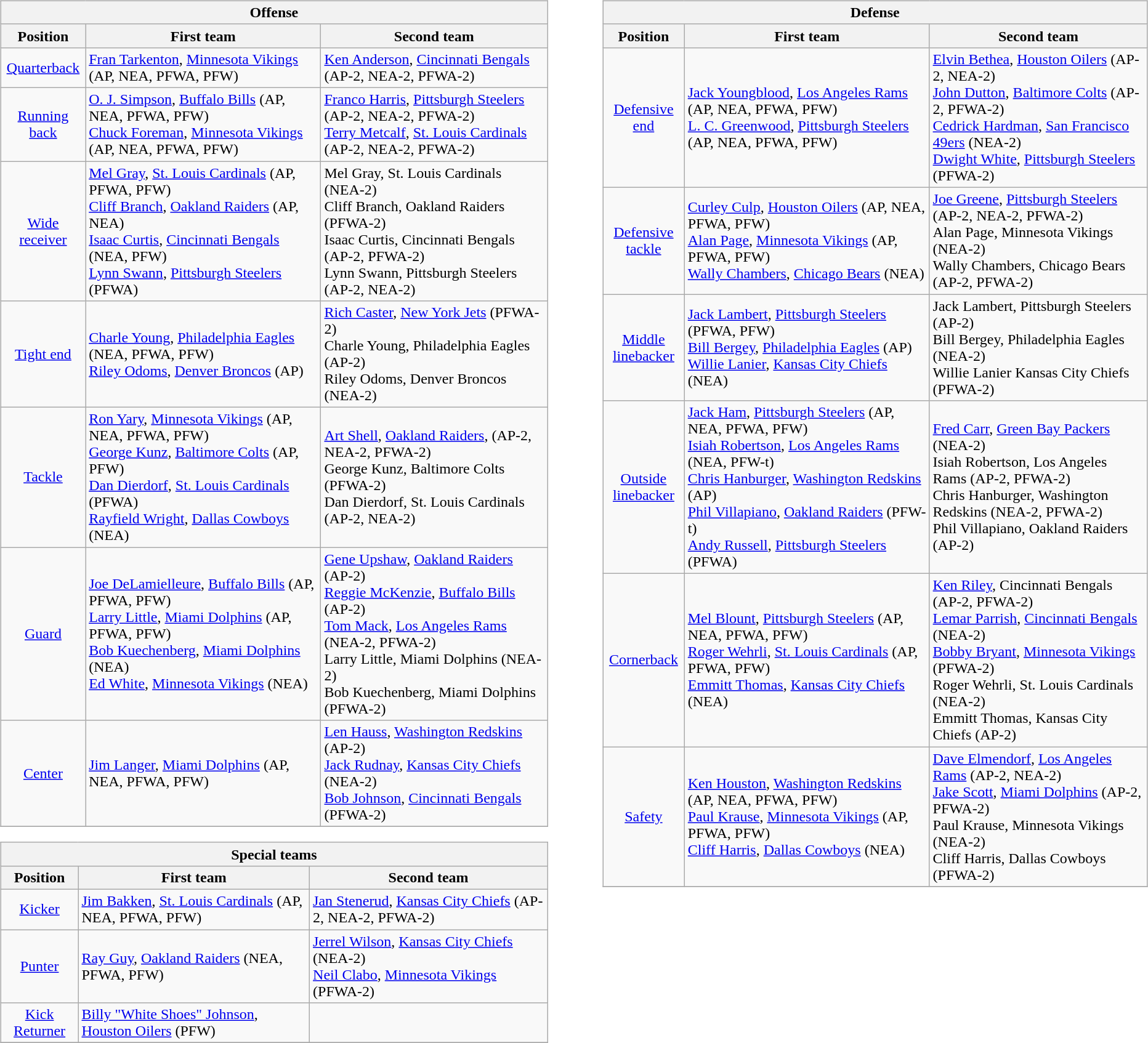<table border=0>
<tr valign="top">
<td><br><table class="wikitable">
<tr>
<th colspan=3>Offense</th>
</tr>
<tr>
<th>Position</th>
<th>First team</th>
<th>Second team</th>
</tr>
<tr>
<td align=center><a href='#'>Quarterback</a></td>
<td><a href='#'>Fran Tarkenton</a>, <a href='#'>Minnesota Vikings</a> (AP, NEA, PFWA, PFW)</td>
<td><a href='#'>Ken Anderson</a>, <a href='#'>Cincinnati Bengals</a> (AP-2, NEA-2, PFWA-2)</td>
</tr>
<tr>
<td align=center><a href='#'>Running back</a></td>
<td><a href='#'>O. J. Simpson</a>, <a href='#'>Buffalo Bills</a> (AP, NEA, PFWA, PFW) <br> <a href='#'>Chuck Foreman</a>, <a href='#'>Minnesota Vikings</a> (AP, NEA, PFWA, PFW)</td>
<td><a href='#'>Franco Harris</a>, <a href='#'>Pittsburgh Steelers</a> (AP-2, NEA-2, PFWA-2) <br> <a href='#'>Terry Metcalf</a>, <a href='#'>St. Louis Cardinals</a> (AP-2, NEA-2, PFWA-2)</td>
</tr>
<tr>
<td align=center><a href='#'>Wide receiver</a></td>
<td><a href='#'>Mel Gray</a>, <a href='#'>St. Louis Cardinals</a> (AP, PFWA, PFW) <br> <a href='#'>Cliff Branch</a>, <a href='#'>Oakland Raiders</a> (AP, NEA) <br> <a href='#'>Isaac Curtis</a>, <a href='#'>Cincinnati Bengals</a> (NEA, PFW) <br> <a href='#'>Lynn Swann</a>, <a href='#'>Pittsburgh Steelers</a> (PFWA)</td>
<td>Mel Gray, St. Louis Cardinals (NEA-2) <br> Cliff Branch, Oakland Raiders (PFWA-2)  <br> Isaac Curtis, Cincinnati Bengals (AP-2, PFWA-2) <br> Lynn Swann, Pittsburgh Steelers (AP-2, NEA-2)</td>
</tr>
<tr>
<td align=center><a href='#'>Tight end</a></td>
<td><a href='#'>Charle Young</a>, <a href='#'>Philadelphia Eagles</a> (NEA, PFWA, PFW) <br> <a href='#'>Riley Odoms</a>, <a href='#'>Denver Broncos</a> (AP)</td>
<td><a href='#'>Rich Caster</a>, <a href='#'>New York Jets</a> (PFWA-2) <br> Charle Young, Philadelphia Eagles (AP-2) <br> Riley Odoms, Denver Broncos (NEA-2)</td>
</tr>
<tr>
<td align=center><a href='#'>Tackle</a></td>
<td><a href='#'>Ron Yary</a>, <a href='#'>Minnesota Vikings</a> (AP, NEA, PFWA, PFW)  <br> <a href='#'>George Kunz</a>, <a href='#'>Baltimore Colts</a> (AP, PFW) <br> <a href='#'>Dan Dierdorf</a>, <a href='#'>St. Louis Cardinals</a> (PFWA) <br><a href='#'>Rayfield Wright</a>, <a href='#'>Dallas Cowboys</a> (NEA)</td>
<td><a href='#'>Art Shell</a>, <a href='#'>Oakland Raiders</a>, (AP-2, NEA-2, PFWA-2) <br> George Kunz, Baltimore Colts (PFWA-2) <br> Dan Dierdorf, St. Louis Cardinals (AP-2, NEA-2)</td>
</tr>
<tr>
<td align=center><a href='#'>Guard</a></td>
<td><a href='#'>Joe DeLamielleure</a>, <a href='#'>Buffalo Bills</a> (AP, PFWA, PFW)  <br> <a href='#'>Larry Little</a>, <a href='#'>Miami Dolphins</a> (AP, PFWA, PFW) <br> <a href='#'>Bob Kuechenberg</a>, <a href='#'>Miami Dolphins</a> (NEA) <br> <a href='#'>Ed White</a>, <a href='#'>Minnesota Vikings</a> (NEA)</td>
<td><a href='#'>Gene Upshaw</a>, <a href='#'>Oakland Raiders</a> (AP-2) <br> <a href='#'>Reggie McKenzie</a>, <a href='#'>Buffalo Bills</a> (AP-2)  <br> <a href='#'>Tom Mack</a>, <a href='#'>Los Angeles Rams</a> (NEA-2, PFWA-2) <br> Larry Little, Miami Dolphins (NEA-2) <br> Bob Kuechenberg, Miami Dolphins (PFWA-2)</td>
</tr>
<tr>
<td align=center><a href='#'>Center</a></td>
<td><a href='#'>Jim Langer</a>, <a href='#'>Miami Dolphins</a> (AP, NEA, PFWA, PFW)</td>
<td><a href='#'>Len Hauss</a>, <a href='#'>Washington Redskins</a> (AP-2) <br> <a href='#'>Jack Rudnay</a>, <a href='#'>Kansas City Chiefs</a> (NEA-2)<br> <a href='#'>Bob Johnson</a>, <a href='#'>Cincinnati Bengals</a> (PFWA-2)</td>
</tr>
<tr>
</tr>
</table>
<table class="wikitable">
<tr>
<th colspan=3>Special teams</th>
</tr>
<tr>
<th>Position</th>
<th>First team</th>
<th>Second team</th>
</tr>
<tr>
<td align=center><a href='#'>Kicker</a></td>
<td><a href='#'>Jim Bakken</a>, <a href='#'>St. Louis Cardinals</a> (AP, NEA, PFWA, PFW)</td>
<td><a href='#'>Jan Stenerud</a>, <a href='#'>Kansas City Chiefs</a> (AP-2, NEA-2, PFWA-2)</td>
</tr>
<tr>
<td align=center><a href='#'>Punter</a></td>
<td><a href='#'>Ray Guy</a>, <a href='#'>Oakland Raiders</a> (NEA, PFWA, PFW)</td>
<td><a href='#'>Jerrel Wilson</a>, <a href='#'>Kansas City Chiefs</a> (NEA-2) <br> <a href='#'>Neil Clabo</a>, <a href='#'>Minnesota Vikings</a> (PFWA-2)</td>
</tr>
<tr>
<td align=center><a href='#'>Kick Returner</a></td>
<td><a href='#'>Billy "White Shoes" Johnson</a>, <a href='#'>Houston Oilers</a> (PFW)</td>
<td></td>
</tr>
<tr>
</tr>
</table>
</td>
<td style="padding-left:40px;"><br><table class="wikitable">
<tr>
<th colspan=3>Defense</th>
</tr>
<tr>
<th width=15%>Position</th>
<th width=45%>First team</th>
<th width=40%>Second team</th>
</tr>
<tr>
<td align=center><a href='#'>Defensive end</a></td>
<td><a href='#'>Jack Youngblood</a>, <a href='#'>Los Angeles Rams</a> (AP, NEA, PFWA, PFW) <br>  <a href='#'>L. C. Greenwood</a>, <a href='#'>Pittsburgh Steelers</a> (AP, NEA, PFWA, PFW)</td>
<td><a href='#'>Elvin Bethea</a>, <a href='#'>Houston Oilers</a> (AP-2, NEA-2) <br><a href='#'>John Dutton</a>, <a href='#'>Baltimore Colts</a> (AP-2, PFWA-2) <br> <a href='#'>Cedrick Hardman</a>, <a href='#'>San Francisco 49ers</a> (NEA-2) <br> <a href='#'>Dwight White</a>, <a href='#'>Pittsburgh Steelers</a> (PFWA-2)</td>
</tr>
<tr>
<td align=center><a href='#'>Defensive tackle</a></td>
<td><a href='#'>Curley Culp</a>, <a href='#'>Houston Oilers</a> (AP, NEA, PFWA, PFW) <br> <a href='#'>Alan Page</a>, <a href='#'>Minnesota Vikings</a> (AP, PFWA, PFW) <br>  <a href='#'>Wally Chambers</a>, <a href='#'>Chicago Bears</a> (NEA)</td>
<td><a href='#'>Joe Greene</a>, <a href='#'>Pittsburgh Steelers</a> (AP-2, NEA-2, PFWA-2)  <br> Alan Page, Minnesota Vikings (NEA-2) <br> Wally Chambers, Chicago Bears (AP-2, PFWA-2)</td>
</tr>
<tr>
<td align=center><a href='#'>Middle linebacker</a></td>
<td><a href='#'>Jack Lambert</a>, <a href='#'>Pittsburgh Steelers</a> (PFWA, PFW) <br> <a href='#'>Bill Bergey</a>, <a href='#'>Philadelphia Eagles</a> (AP) <br> <a href='#'>Willie Lanier</a>, <a href='#'>Kansas City Chiefs</a> (NEA)</td>
<td>Jack Lambert, Pittsburgh Steelers (AP-2) <br> Bill Bergey, Philadelphia Eagles (NEA-2)<br>Willie Lanier Kansas City Chiefs (PFWA-2)</td>
</tr>
<tr>
<td align=center><a href='#'>Outside linebacker</a></td>
<td><a href='#'>Jack Ham</a>, <a href='#'>Pittsburgh Steelers</a> (AP, NEA, PFWA, PFW) <br>  <a href='#'>Isiah Robertson</a>, <a href='#'>Los Angeles Rams</a> (NEA, PFW-t) <br> <a href='#'>Chris Hanburger</a>, <a href='#'>Washington Redskins</a> (AP) <br><a href='#'>Phil Villapiano</a>, <a href='#'>Oakland Raiders</a> (PFW-t) <br> <a href='#'>Andy Russell</a>, <a href='#'>Pittsburgh Steelers</a> (PFWA)</td>
<td><a href='#'>Fred Carr</a>, <a href='#'>Green Bay Packers</a> (NEA-2) <br> Isiah Robertson, Los Angeles Rams (AP-2, PFWA-2) <br> Chris Hanburger, Washington Redskins (NEA-2, PFWA-2)<br>Phil Villapiano, Oakland Raiders (AP-2)</td>
</tr>
<tr>
<td align=center><a href='#'>Cornerback</a></td>
<td><a href='#'>Mel Blount</a>, <a href='#'>Pittsburgh Steelers</a> (AP, NEA, PFWA, PFW) <br> <a href='#'>Roger Wehrli</a>, <a href='#'>St. Louis Cardinals</a> (AP, PFWA, PFW) <br> <a href='#'>Emmitt Thomas</a>, <a href='#'>Kansas City Chiefs</a> (NEA)</td>
<td><a href='#'>Ken Riley</a>, Cincinnati Bengals (AP-2, PFWA-2) <br> <a href='#'>Lemar Parrish</a>, <a href='#'>Cincinnati Bengals</a> (NEA-2) <br> <a href='#'>Bobby Bryant</a>, <a href='#'>Minnesota Vikings</a> (PFWA-2) <br> Roger Wehrli, St. Louis Cardinals (NEA-2) <br> Emmitt Thomas, Kansas City Chiefs (AP-2)</td>
</tr>
<tr>
<td align=center><a href='#'>Safety</a></td>
<td><a href='#'>Ken Houston</a>, <a href='#'>Washington Redskins</a> (AP, NEA, PFWA, PFW) <br> <a href='#'>Paul Krause</a>, <a href='#'>Minnesota Vikings</a> (AP, PFWA, PFW) <br> <a href='#'>Cliff Harris</a>, <a href='#'>Dallas Cowboys</a> (NEA)</td>
<td><a href='#'>Dave Elmendorf</a>, <a href='#'>Los Angeles Rams</a> (AP-2, NEA-2) <br> <a href='#'>Jake Scott</a>, <a href='#'>Miami Dolphins</a> (AP-2, PFWA-2) <br> Paul Krause, Minnesota Vikings (NEA-2) <br> Cliff Harris, Dallas Cowboys (PFWA-2)</td>
</tr>
<tr>
</tr>
</table>
</td>
</tr>
</table>
